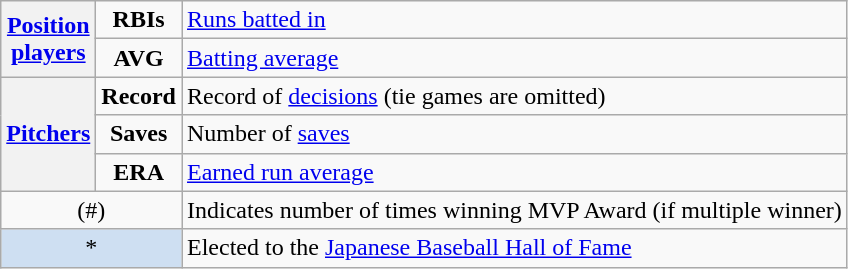<table class="wikitable">
<tr>
<td rowspan="2" align="center" style="background-color:#f2f2f2"><strong><a href='#'>Position</a></strong><br><strong><a href='#'>players</a></strong></td>
<td align="center"><strong>RBIs</strong></td>
<td><a href='#'>Runs batted in</a></td>
</tr>
<tr>
<td align="center"><strong>AVG</strong></td>
<td><a href='#'>Batting average</a></td>
</tr>
<tr>
<td rowspan="3" align="center" style="background-color:#f2f2f2"><strong><a href='#'>Pitchers</a></strong></td>
<td align="center"><strong>Record</strong></td>
<td>Record of <a href='#'>decisions</a> (tie games are omitted)</td>
</tr>
<tr>
<td align="center"><strong>Saves</strong></td>
<td>Number of <a href='#'>saves</a></td>
</tr>
<tr>
<td align="center"><strong>ERA</strong></td>
<td><a href='#'>Earned run average</a></td>
</tr>
<tr>
<td colspan=2 align="center">(#)</td>
<td>Indicates number of times winning MVP Award (if multiple winner)</td>
</tr>
<tr>
<td bgcolor="#cedff2" colspan=2 align="center">*</td>
<td>Elected to the <a href='#'>Japanese Baseball Hall of Fame</a></td>
</tr>
</table>
